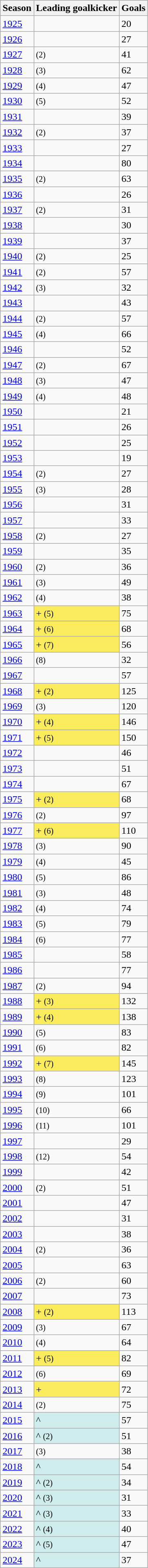<table class="wikitable sortable">
<tr>
<th>Season</th>
<th>Leading goalkicker</th>
<th>Goals</th>
</tr>
<tr>
<td><a href='#'>1925</a></td>
<td></td>
<td>20</td>
</tr>
<tr>
<td><a href='#'>1926</a></td>
<td></td>
<td>27</td>
</tr>
<tr>
<td><a href='#'>1927</a></td>
<td> <small>(2)</small></td>
<td>41</td>
</tr>
<tr>
<td><a href='#'>1928</a></td>
<td> <small>(3)</small></td>
<td>62</td>
</tr>
<tr>
<td><a href='#'>1929</a></td>
<td> <small>(4)</small></td>
<td>47</td>
</tr>
<tr>
<td><a href='#'>1930</a></td>
<td> <small>(5)</small></td>
<td>52</td>
</tr>
<tr>
<td><a href='#'>1931</a></td>
<td></td>
<td>39</td>
</tr>
<tr>
<td><a href='#'>1932</a></td>
<td> <small>(2)</small></td>
<td>37</td>
</tr>
<tr>
<td><a href='#'>1933</a></td>
<td></td>
<td>27</td>
</tr>
<tr>
<td><a href='#'>1934</a></td>
<td></td>
<td>80</td>
</tr>
<tr>
<td><a href='#'>1935</a></td>
<td> <small>(2)</small></td>
<td>63</td>
</tr>
<tr>
<td><a href='#'>1936</a></td>
<td></td>
<td>26</td>
</tr>
<tr>
<td><a href='#'>1937</a></td>
<td> <small>(2)</small></td>
<td>31</td>
</tr>
<tr>
<td><a href='#'>1938</a></td>
<td></td>
<td>30</td>
</tr>
<tr>
<td><a href='#'>1939</a></td>
<td></td>
<td>37</td>
</tr>
<tr>
<td><a href='#'>1940</a></td>
<td> <small>(2)</small></td>
<td>25</td>
</tr>
<tr>
<td><a href='#'>1941</a></td>
<td> <small>(2)</small></td>
<td>57</td>
</tr>
<tr>
<td><a href='#'>1942</a></td>
<td> <small>(3)</small></td>
<td>32</td>
</tr>
<tr>
<td><a href='#'>1943</a></td>
<td></td>
<td>43</td>
</tr>
<tr>
<td><a href='#'>1944</a></td>
<td> <small>(2)</small></td>
<td>57</td>
</tr>
<tr>
<td><a href='#'>1945</a></td>
<td> <small>(4)</small></td>
<td>66</td>
</tr>
<tr>
<td><a href='#'>1946</a></td>
<td></td>
<td>52</td>
</tr>
<tr>
<td><a href='#'>1947</a></td>
<td> <small>(2)</small></td>
<td>67</td>
</tr>
<tr>
<td><a href='#'>1948</a></td>
<td> <small>(3)</small></td>
<td>47</td>
</tr>
<tr>
<td><a href='#'>1949</a></td>
<td> <small>(4)</small></td>
<td>48</td>
</tr>
<tr>
<td><a href='#'>1950</a></td>
<td></td>
<td>21</td>
</tr>
<tr>
<td><a href='#'>1951</a></td>
<td></td>
<td>26</td>
</tr>
<tr>
<td><a href='#'>1952</a></td>
<td></td>
<td>25</td>
</tr>
<tr>
<td><a href='#'>1953</a></td>
<td></td>
<td>19</td>
</tr>
<tr>
<td><a href='#'>1954</a></td>
<td> <small>(2)</small></td>
<td>27</td>
</tr>
<tr>
<td><a href='#'>1955</a></td>
<td> <small>(3)</small></td>
<td>28</td>
</tr>
<tr>
<td><a href='#'>1956</a></td>
<td></td>
<td>31</td>
</tr>
<tr>
<td><a href='#'>1957</a></td>
<td></td>
<td>33</td>
</tr>
<tr>
<td><a href='#'>1958</a></td>
<td> <small>(2)</small></td>
<td>27</td>
</tr>
<tr>
<td><a href='#'>1959</a></td>
<td></td>
<td>35</td>
</tr>
<tr>
<td><a href='#'>1960</a></td>
<td> <small>(2)</small></td>
<td>36</td>
</tr>
<tr>
<td><a href='#'>1961</a></td>
<td> <small>(3)</small></td>
<td>49</td>
</tr>
<tr>
<td><a href='#'>1962</a></td>
<td> <small>(4)</small></td>
<td>38</td>
</tr>
<tr>
<td><a href='#'>1963</a></td>
<td style="text-align:left; background:#fbec5d;">+ <small>(5)</small></td>
<td>75</td>
</tr>
<tr>
<td><a href='#'>1964</a></td>
<td style="text-align:left; background:#fbec5d;">+ <small>(6)</small></td>
<td>68</td>
</tr>
<tr>
<td><a href='#'>1965</a></td>
<td style="text-align:left; background:#fbec5d;">+ <small>(7)</small></td>
<td>56</td>
</tr>
<tr>
<td><a href='#'>1966</a></td>
<td> <small>(8)</small></td>
<td>32</td>
</tr>
<tr>
<td><a href='#'>1967</a></td>
<td></td>
<td>57</td>
</tr>
<tr>
<td><a href='#'>1968</a></td>
<td style="text-align:left; background:#fbec5d;">+ <small>(2)</small></td>
<td>125</td>
</tr>
<tr>
<td><a href='#'>1969</a></td>
<td> <small>(3)</small></td>
<td>120</td>
</tr>
<tr>
<td><a href='#'>1970</a></td>
<td style="text-align:left; background:#fbec5d;">+ <small>(4)</small></td>
<td>146</td>
</tr>
<tr>
<td><a href='#'>1971</a></td>
<td style="text-align:left; background:#fbec5d;">+ <small>(5)</small></td>
<td>150</td>
</tr>
<tr>
<td><a href='#'>1972</a></td>
<td></td>
<td>46</td>
</tr>
<tr>
<td><a href='#'>1973</a></td>
<td></td>
<td>51</td>
</tr>
<tr>
<td><a href='#'>1974</a></td>
<td></td>
<td>67</td>
</tr>
<tr>
<td><a href='#'>1975</a></td>
<td style="text-align:left; background:#fbec5d;">+ <small>(2)</small></td>
<td>68</td>
</tr>
<tr>
<td><a href='#'>1976</a></td>
<td> <small>(2)</small></td>
<td>97</td>
</tr>
<tr>
<td><a href='#'>1977</a></td>
<td style="text-align:left; background:#fbec5d;">+ <small>(6)</small></td>
<td>110</td>
</tr>
<tr>
<td><a href='#'>1978</a></td>
<td> <small>(3)</small></td>
<td>90</td>
</tr>
<tr>
<td><a href='#'>1979</a></td>
<td> <small>(4)</small></td>
<td>45</td>
</tr>
<tr>
<td><a href='#'>1980</a></td>
<td> <small>(5)</small></td>
<td>86</td>
</tr>
<tr>
<td><a href='#'>1981</a></td>
<td> <small>(3)</small></td>
<td>48</td>
</tr>
<tr>
<td><a href='#'>1982</a></td>
<td> <small>(4)</small></td>
<td>74</td>
</tr>
<tr>
<td><a href='#'>1983</a></td>
<td> <small>(5)</small></td>
<td>79</td>
</tr>
<tr>
<td><a href='#'>1984</a></td>
<td> <small>(6)</small></td>
<td>77</td>
</tr>
<tr>
<td><a href='#'>1985</a></td>
<td></td>
<td>58</td>
</tr>
<tr>
<td><a href='#'>1986</a></td>
<td></td>
<td>77</td>
</tr>
<tr>
<td><a href='#'>1987</a></td>
<td> <small>(2)</small></td>
<td>94</td>
</tr>
<tr>
<td><a href='#'>1988</a></td>
<td style="text-align:left; background:#fbec5d;">+ <small>(3)</small></td>
<td>132</td>
</tr>
<tr>
<td><a href='#'>1989</a></td>
<td style="text-align:left; background:#fbec5d;">+ <small>(4)</small></td>
<td>138</td>
</tr>
<tr>
<td><a href='#'>1990</a></td>
<td> <small>(5)</small></td>
<td>83</td>
</tr>
<tr>
<td><a href='#'>1991</a></td>
<td> <small>(6)</small></td>
<td>82</td>
</tr>
<tr>
<td><a href='#'>1992</a></td>
<td style="text-align:left; background:#fbec5d;">+ <small>(7)</small></td>
<td>145</td>
</tr>
<tr>
<td><a href='#'>1993</a></td>
<td> <small>(8)</small></td>
<td>123</td>
</tr>
<tr>
<td><a href='#'>1994</a></td>
<td> <small>(9)</small></td>
<td>101</td>
</tr>
<tr>
<td><a href='#'>1995</a></td>
<td> <small>(10)</small></td>
<td>66</td>
</tr>
<tr>
<td><a href='#'>1996</a></td>
<td> <small>(11)</small></td>
<td>101</td>
</tr>
<tr>
<td><a href='#'>1997</a></td>
<td></td>
<td>29</td>
</tr>
<tr>
<td><a href='#'>1998</a></td>
<td> <small>(12)</small></td>
<td>54</td>
</tr>
<tr>
<td><a href='#'>1999</a></td>
<td></td>
<td>42</td>
</tr>
<tr>
<td><a href='#'>2000</a></td>
<td> <small>(2)</small></td>
<td>51</td>
</tr>
<tr>
<td><a href='#'>2001</a></td>
<td></td>
<td>47</td>
</tr>
<tr>
<td><a href='#'>2002</a></td>
<td></td>
<td>31</td>
</tr>
<tr>
<td><a href='#'>2003</a></td>
<td></td>
<td>38</td>
</tr>
<tr>
<td><a href='#'>2004</a></td>
<td> <small>(2)</small></td>
<td>36</td>
</tr>
<tr>
<td><a href='#'>2005</a></td>
<td></td>
<td>63</td>
</tr>
<tr>
<td><a href='#'>2006</a></td>
<td> <small>(2)</small></td>
<td>60</td>
</tr>
<tr>
<td><a href='#'>2007</a></td>
<td></td>
<td>73</td>
</tr>
<tr>
<td><a href='#'>2008</a></td>
<td style="text-align:left; background:#fbec5d;">+ <small>(2)</small></td>
<td>113</td>
</tr>
<tr>
<td><a href='#'>2009</a></td>
<td> <small>(3)</small></td>
<td>67</td>
</tr>
<tr>
<td><a href='#'>2010</a></td>
<td> <small>(4)</small></td>
<td>64</td>
</tr>
<tr>
<td><a href='#'>2011</a></td>
<td style="text-align:left; background:#fbec5d;">+ <small>(5)</small></td>
<td>82</td>
</tr>
<tr>
<td><a href='#'>2012</a></td>
<td> <small>(6)</small></td>
<td>69</td>
</tr>
<tr>
<td><a href='#'>2013</a></td>
<td style="text-align:left; background:#fbec5d;">+</td>
<td>72</td>
</tr>
<tr>
<td><a href='#'>2014</a></td>
<td> <small>(2)</small></td>
<td>75</td>
</tr>
<tr>
<td><a href='#'>2015</a></td>
<td style="text-align:left; background:#cfecec;">^</td>
<td>57</td>
</tr>
<tr>
<td><a href='#'>2016</a></td>
<td style="text-align:left; background:#cfecec;">^ <small>(2)</small></td>
<td>51</td>
</tr>
<tr>
<td><a href='#'>2017</a></td>
<td> <small>(3)</small></td>
<td>38</td>
</tr>
<tr>
<td><a href='#'>2018</a></td>
<td style="text-align:left; background:#cfecec;">^</td>
<td>54</td>
</tr>
<tr>
<td><a href='#'>2019</a></td>
<td style="text-align:left; background:#cfecec;">^ <small>(2)</small></td>
<td>34</td>
</tr>
<tr>
<td><a href='#'>2020</a></td>
<td style="text-align:left; background:#cfecec;">^ <small>(3)</small></td>
<td>31</td>
</tr>
<tr>
<td><a href='#'>2021</a></td>
<td style="text-align:left; background:#cfecec;">^ <small>(3)</small></td>
<td>33</td>
</tr>
<tr>
<td><a href='#'>2022</a></td>
<td style="text-align:left; background:#cfecec;">^ <small>(4)</small></td>
<td>40</td>
</tr>
<tr>
<td><a href='#'>2023</a></td>
<td style="text-align:left; background:#cfecec;">^ <small>(5)</small></td>
<td>47</td>
</tr>
<tr>
<td><a href='#'>2024</a></td>
<td style="text-align:left; background:#cfecec;">^</td>
<td>37</td>
</tr>
</table>
